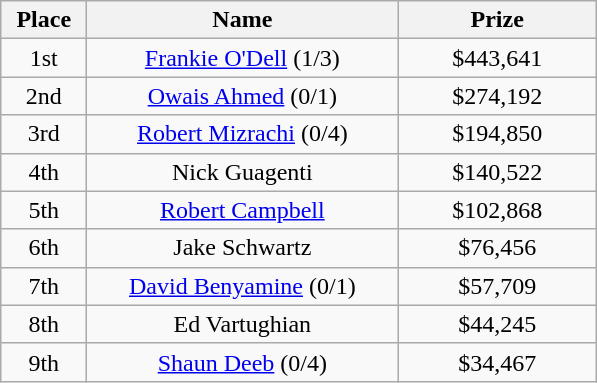<table class="wikitable">
<tr>
<th width="50">Place</th>
<th width="200">Name</th>
<th width="125">Prize</th>
</tr>
<tr>
<td align = "center">1st</td>
<td align = "center"><a href='#'>Frankie O'Dell</a> (1/3)</td>
<td align = "center">$443,641</td>
</tr>
<tr>
<td align = "center">2nd</td>
<td align = "center"><a href='#'>Owais Ahmed</a> (0/1)</td>
<td align = "center">$274,192</td>
</tr>
<tr>
<td align = "center">3rd</td>
<td align = "center"><a href='#'>Robert Mizrachi</a> (0/4)</td>
<td align = "center">$194,850</td>
</tr>
<tr>
<td align = "center">4th</td>
<td align = "center">Nick Guagenti</td>
<td align = "center">$140,522</td>
</tr>
<tr>
<td align = "center">5th</td>
<td align = "center"><a href='#'>Robert Campbell</a></td>
<td align = "center">$102,868</td>
</tr>
<tr>
<td align = "center">6th</td>
<td align = "center">Jake Schwartz</td>
<td align = "center">$76,456</td>
</tr>
<tr>
<td align = "center">7th</td>
<td align = "center"><a href='#'>David Benyamine</a> (0/1)</td>
<td align = "center">$57,709</td>
</tr>
<tr>
<td align = "center">8th</td>
<td align = "center">Ed Vartughian</td>
<td align = "center">$44,245</td>
</tr>
<tr>
<td align = "center">9th</td>
<td align = "center"><a href='#'>Shaun Deeb</a> (0/4)</td>
<td align = "center">$34,467</td>
</tr>
</table>
